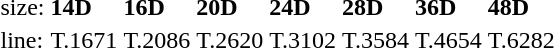<table style="margin-left:40px;">
<tr>
<td>size:</td>
<td><strong>14D</strong></td>
<td><strong>16D</strong></td>
<td><strong>20D</strong></td>
<td><strong>24D</strong></td>
<td><strong>28D</strong></td>
<td><strong>36D</strong></td>
<td><strong>48D</strong></td>
</tr>
<tr>
<td>line:</td>
<td>T.1671</td>
<td>T.2086</td>
<td>T.2620</td>
<td>T.3102</td>
<td>T.3584</td>
<td>T.4654</td>
<td>T.6282</td>
</tr>
</table>
